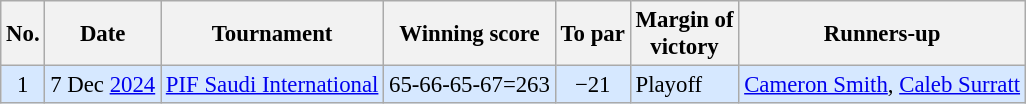<table class="wikitable" style="font-size:95%;">
<tr>
<th>No.</th>
<th>Date</th>
<th>Tournament</th>
<th>Winning score</th>
<th>To par</th>
<th>Margin of<br>victory</th>
<th>Runners-up</th>
</tr>
<tr style="background:#D6E8FF;">
<td align=center>1</td>
<td align=right>7 Dec <a href='#'>2024</a></td>
<td><a href='#'>PIF Saudi International</a></td>
<td align=right>65-66-65-67=263</td>
<td align=center>−21</td>
<td>Playoff</td>
<td> <a href='#'>Cameron Smith</a>,  <a href='#'>Caleb Surratt</a></td>
</tr>
</table>
